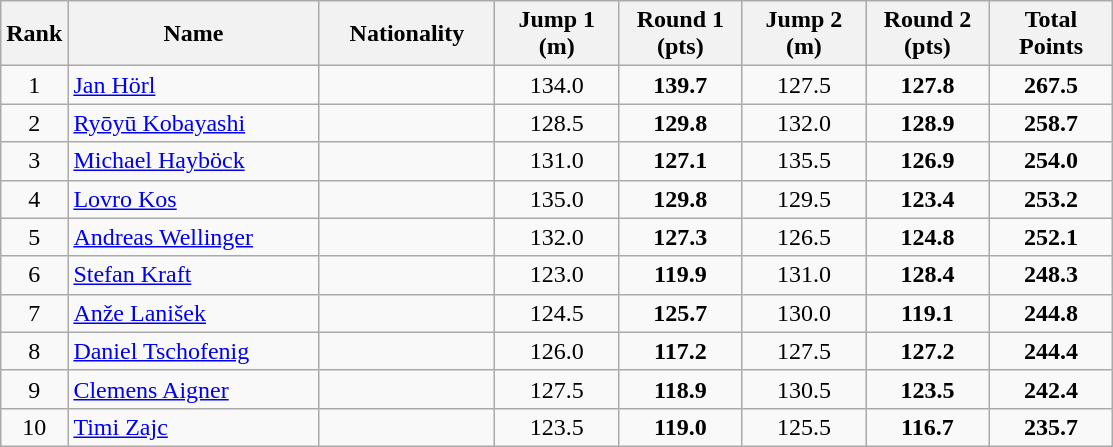<table class="wikitable sortable" style="text-align: center;">
<tr>
<th>Rank</th>
<th width=160>Name</th>
<th width=110>Nationality</th>
<th width=75>Jump 1 (m)</th>
<th width=75>Round 1 (pts)</th>
<th width=75>Jump 2 (m)</th>
<th width=75>Round 2 (pts)</th>
<th width=75>Total Points</th>
</tr>
<tr>
<td>1</td>
<td align=left><a href='#'>Jan Hörl</a></td>
<td align=left></td>
<td>134.0</td>
<td><strong>139.7</strong></td>
<td>127.5</td>
<td><strong>127.8</strong></td>
<td><strong>267.5</strong></td>
</tr>
<tr>
<td>2</td>
<td align=left><a href='#'>Ryōyū Kobayashi</a></td>
<td align=left></td>
<td>128.5</td>
<td><strong>129.8</strong></td>
<td>132.0</td>
<td><strong>128.9</strong></td>
<td><strong>258.7</strong></td>
</tr>
<tr>
<td>3</td>
<td align=left><a href='#'>Michael Hayböck</a></td>
<td align=left></td>
<td>131.0</td>
<td><strong>127.1</strong></td>
<td>135.5</td>
<td><strong>126.9</strong></td>
<td><strong>254.0</strong></td>
</tr>
<tr>
<td>4</td>
<td align=left><a href='#'>Lovro Kos</a></td>
<td align=left></td>
<td>135.0</td>
<td><strong>129.8</strong></td>
<td>129.5</td>
<td><strong>123.4</strong></td>
<td><strong>253.2</strong></td>
</tr>
<tr>
<td>5</td>
<td align=left><a href='#'>Andreas Wellinger</a></td>
<td align=left></td>
<td>132.0</td>
<td><strong>127.3</strong></td>
<td>126.5</td>
<td><strong>124.8</strong></td>
<td><strong>252.1</strong></td>
</tr>
<tr>
<td>6</td>
<td align=left><a href='#'>Stefan Kraft</a></td>
<td align=left></td>
<td>123.0</td>
<td><strong>119.9</strong></td>
<td>131.0</td>
<td><strong>128.4</strong></td>
<td><strong>248.3</strong></td>
</tr>
<tr>
<td>7</td>
<td align=left><a href='#'>Anže Lanišek</a></td>
<td align=left></td>
<td>124.5</td>
<td><strong>125.7</strong></td>
<td>130.0</td>
<td><strong>119.1</strong></td>
<td><strong>244.8</strong></td>
</tr>
<tr>
<td>8</td>
<td align=left><a href='#'>Daniel Tschofenig</a></td>
<td align=left></td>
<td>126.0</td>
<td><strong>117.2</strong></td>
<td>127.5</td>
<td><strong>127.2</strong></td>
<td><strong>244.4</strong></td>
</tr>
<tr>
<td>9</td>
<td align=left><a href='#'>Clemens Aigner</a></td>
<td align=left></td>
<td>127.5</td>
<td><strong>118.9</strong></td>
<td>130.5</td>
<td><strong>123.5</strong></td>
<td><strong>242.4</strong></td>
</tr>
<tr>
<td>10</td>
<td align=left><a href='#'>Timi Zajc</a></td>
<td align=left></td>
<td>123.5</td>
<td><strong>119.0</strong></td>
<td>125.5</td>
<td><strong>116.7</strong></td>
<td><strong>235.7</strong></td>
</tr>
</table>
